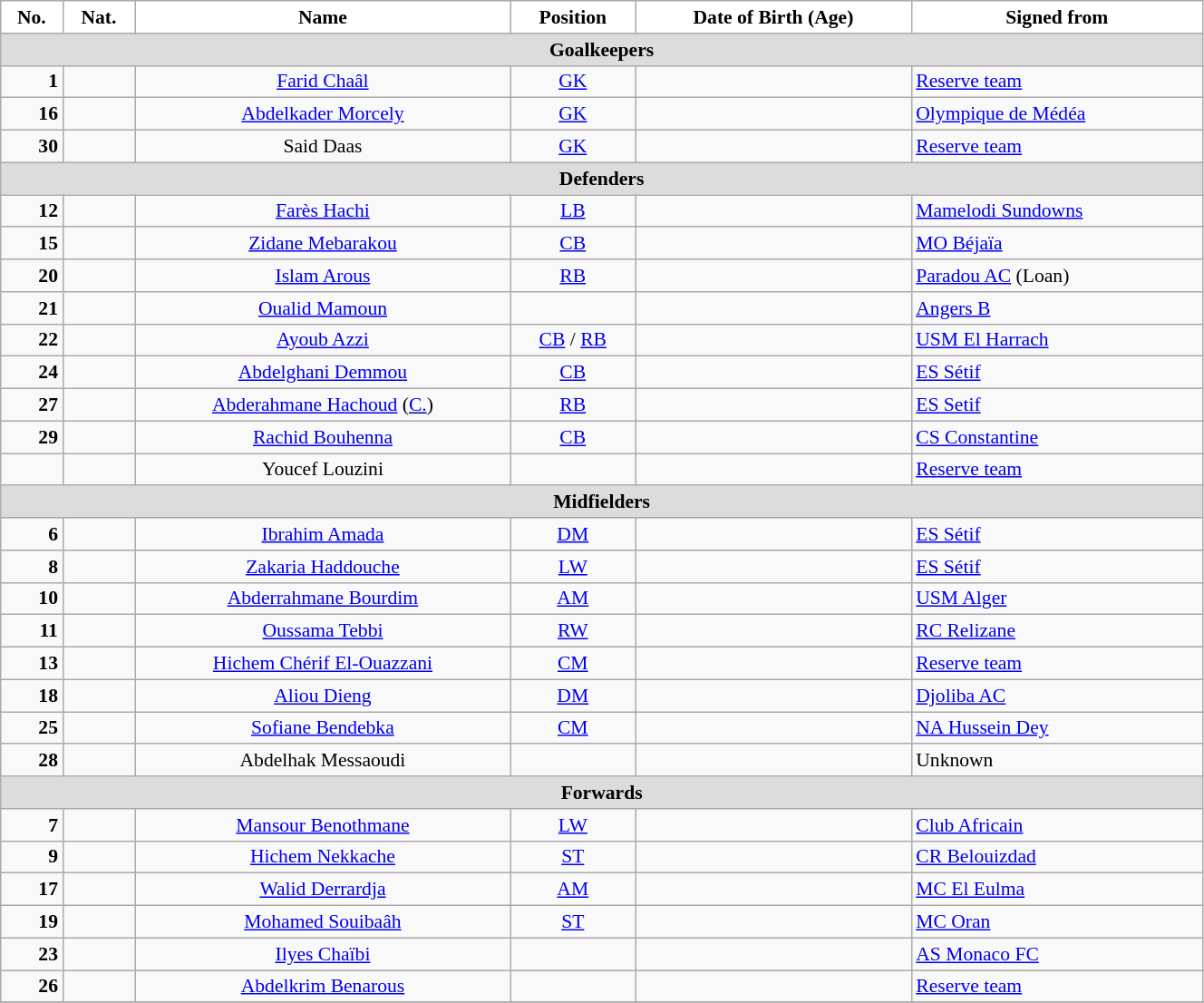<table class="wikitable" style="text-align:center; font-size:90%; width:70%">
<tr>
<th style="background:white; color:black; text-align:center;">No.</th>
<th style="background:white; color:black; text-align:center;">Nat.</th>
<th style="background:white; color:black; text-align:center;">Name</th>
<th style="background:white; color:black; text-align:center;">Position</th>
<th style="background:white; color:black; text-align:center;">Date of Birth (Age)</th>
<th style="background:white; color:black; text-align:center;">Signed from</th>
</tr>
<tr>
<th colspan=10 style="background:#DCDCDC; text-align:center;">Goalkeepers</th>
</tr>
<tr>
<td style="text-align:right"><strong>1</strong></td>
<td></td>
<td><a href='#'>Farid Chaâl</a></td>
<td><a href='#'>GK</a></td>
<td></td>
<td style="text-align:left"> <a href='#'>Reserve team</a></td>
</tr>
<tr>
<td style="text-align:right"><strong>16</strong></td>
<td></td>
<td><a href='#'>Abdelkader Morcely</a></td>
<td><a href='#'>GK</a></td>
<td></td>
<td style="text-align:left"> <a href='#'>Olympique de Médéa</a></td>
</tr>
<tr>
<td style="text-align:right"><strong>30</strong></td>
<td></td>
<td>Said Daas</td>
<td><a href='#'>GK</a></td>
<td></td>
<td style="text-align:left"> <a href='#'>Reserve team</a></td>
</tr>
<tr>
<th colspan=10 style="background:#DCDCDC; text-align:center;">Defenders</th>
</tr>
<tr>
<td style="text-align:right"><strong>12</strong></td>
<td></td>
<td><a href='#'>Farès Hachi</a></td>
<td><a href='#'>LB</a></td>
<td></td>
<td style="text-align:left"> <a href='#'>Mamelodi Sundowns</a></td>
</tr>
<tr>
<td style="text-align:right"><strong>15</strong></td>
<td></td>
<td><a href='#'>Zidane Mebarakou</a></td>
<td><a href='#'>CB</a></td>
<td></td>
<td style="text-align:left"> <a href='#'>MO Béjaïa</a></td>
</tr>
<tr>
<td style="text-align:right"><strong>20</strong></td>
<td></td>
<td><a href='#'>Islam Arous</a></td>
<td><a href='#'>RB</a></td>
<td></td>
<td style="text-align:left"> <a href='#'>Paradou AC</a> (Loan)</td>
</tr>
<tr>
<td style="text-align:right"><strong>21</strong></td>
<td></td>
<td><a href='#'>Oualid Mamoun</a></td>
<td></td>
<td></td>
<td style="text-align:left"> <a href='#'>Angers B</a></td>
</tr>
<tr>
<td style="text-align:right"><strong>22</strong></td>
<td></td>
<td><a href='#'>Ayoub Azzi</a></td>
<td><a href='#'>CB</a> / <a href='#'>RB</a></td>
<td></td>
<td style="text-align:left"> <a href='#'>USM El Harrach</a></td>
</tr>
<tr>
<td style="text-align:right"><strong>24</strong></td>
<td></td>
<td><a href='#'>Abdelghani Demmou</a></td>
<td><a href='#'>CB</a></td>
<td></td>
<td style="text-align:left"> <a href='#'>ES Sétif</a></td>
</tr>
<tr>
<td style="text-align:right"><strong>27</strong></td>
<td></td>
<td><a href='#'>Abderahmane Hachoud</a> (<a href='#'>C.</a>)</td>
<td><a href='#'>RB</a></td>
<td></td>
<td style="text-align:left"> <a href='#'>ES Setif</a></td>
</tr>
<tr>
<td style="text-align:right"><strong>29</strong></td>
<td></td>
<td><a href='#'>Rachid Bouhenna</a></td>
<td><a href='#'>CB</a></td>
<td></td>
<td style="text-align:left"> <a href='#'>CS Constantine</a></td>
</tr>
<tr>
<td></td>
<td></td>
<td>Youcef Louzini</td>
<td></td>
<td></td>
<td style="text-align:left"> <a href='#'>Reserve team</a></td>
</tr>
<tr>
<th colspan=10 style="background:#DCDCDC; text-align:center;">Midfielders</th>
</tr>
<tr>
<td style="text-align:right"><strong>6</strong></td>
<td></td>
<td><a href='#'>Ibrahim Amada</a></td>
<td><a href='#'>DM</a></td>
<td></td>
<td style="text-align:left"> <a href='#'>ES Sétif</a></td>
</tr>
<tr>
<td style="text-align:right"><strong>8</strong></td>
<td></td>
<td><a href='#'>Zakaria Haddouche</a></td>
<td><a href='#'>LW</a></td>
<td></td>
<td style="text-align:left"> <a href='#'>ES Sétif</a></td>
</tr>
<tr>
<td style="text-align:right"><strong>10</strong></td>
<td></td>
<td><a href='#'>Abderrahmane Bourdim</a></td>
<td><a href='#'>AM</a></td>
<td></td>
<td style="text-align:left"> <a href='#'>USM Alger</a></td>
</tr>
<tr>
<td style="text-align:right"><strong>11</strong></td>
<td></td>
<td><a href='#'>Oussama Tebbi</a></td>
<td><a href='#'>RW</a></td>
<td></td>
<td style="text-align:left"> <a href='#'>RC Relizane</a></td>
</tr>
<tr>
<td style="text-align:right"><strong>13</strong></td>
<td></td>
<td><a href='#'>Hichem Chérif El-Ouazzani</a></td>
<td><a href='#'>CM</a></td>
<td></td>
<td style="text-align:left"> <a href='#'>Reserve team</a></td>
</tr>
<tr>
<td style="text-align:right"><strong>18</strong></td>
<td></td>
<td><a href='#'>Aliou Dieng</a></td>
<td><a href='#'>DM</a></td>
<td></td>
<td style="text-align:left"> <a href='#'>Djoliba AC</a></td>
</tr>
<tr>
<td style="text-align:right"><strong>25</strong></td>
<td></td>
<td><a href='#'>Sofiane Bendebka</a></td>
<td><a href='#'>CM</a></td>
<td></td>
<td style="text-align:left"> <a href='#'>NA Hussein Dey</a></td>
</tr>
<tr>
<td style="text-align:right"><strong>28</strong></td>
<td></td>
<td>Abdelhak Messaoudi</td>
<td></td>
<td></td>
<td style="text-align:left"> Unknown</td>
</tr>
<tr>
<th colspan=10 style="background:#DCDCDC; text-align:center;">Forwards</th>
</tr>
<tr>
<td style="text-align:right"><strong>7</strong></td>
<td></td>
<td><a href='#'>Mansour Benothmane</a></td>
<td><a href='#'>LW</a></td>
<td></td>
<td style="text-align:left"> <a href='#'>Club Africain</a></td>
</tr>
<tr>
<td style="text-align:right"><strong>9</strong></td>
<td></td>
<td><a href='#'>Hichem Nekkache</a></td>
<td><a href='#'>ST</a></td>
<td></td>
<td style="text-align:left"> <a href='#'>CR Belouizdad</a></td>
</tr>
<tr>
<td style="text-align:right"><strong>17</strong></td>
<td></td>
<td><a href='#'>Walid Derrardja</a></td>
<td><a href='#'>AM</a></td>
<td></td>
<td style="text-align:left"> <a href='#'>MC El Eulma</a></td>
</tr>
<tr>
<td style="text-align:right"><strong>19</strong></td>
<td></td>
<td><a href='#'>Mohamed Souibaâh</a></td>
<td><a href='#'>ST</a></td>
<td></td>
<td style="text-align:left"> <a href='#'>MC Oran</a></td>
</tr>
<tr>
<td style="text-align:right"><strong>23</strong></td>
<td></td>
<td><a href='#'>Ilyes Chaïbi</a></td>
<td></td>
<td></td>
<td style="text-align:left"> <a href='#'>AS Monaco FC</a></td>
</tr>
<tr>
<td style="text-align:right"><strong>26</strong></td>
<td></td>
<td><a href='#'>Abdelkrim Benarous</a></td>
<td></td>
<td></td>
<td style="text-align:left"> <a href='#'>Reserve team</a></td>
</tr>
<tr>
</tr>
</table>
